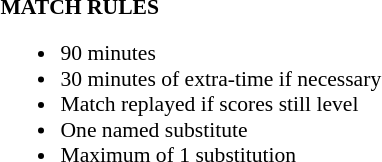<table width=100% style="font-size: 90%">
<tr>
<td width=50% valign=top><br><strong>MATCH RULES</strong><ul><li>90 minutes</li><li>30 minutes of extra-time if necessary</li><li>Match replayed if scores still level</li><li>One named substitute</li><li>Maximum of 1 substitution</li></ul></td>
</tr>
</table>
